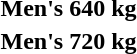<table>
<tr>
<th scope="row">Men's 640 kg</th>
<td></td>
<td></td>
<td></td>
</tr>
<tr>
<th scope="row">Men's 720 kg</th>
<td></td>
<td></td>
<td></td>
</tr>
</table>
